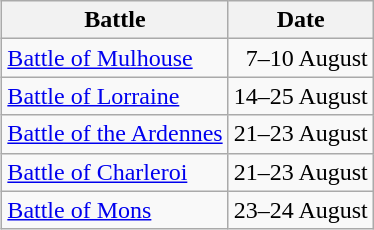<table class="wikitable" align=right style="margin:0 0 1em 1em">
<tr>
<th>Battle</th>
<th>Date</th>
</tr>
<tr>
<td><a href='#'>Battle of Mulhouse</a></td>
<td align="right">7–10 August</td>
</tr>
<tr>
<td><a href='#'>Battle of Lorraine</a></td>
<td align="right">14–25 August</td>
</tr>
<tr>
<td><a href='#'>Battle of the Ardennes</a></td>
<td align="right">21–23 August</td>
</tr>
<tr>
<td><a href='#'>Battle of Charleroi</a></td>
<td align="right">21–23 August</td>
</tr>
<tr>
<td><a href='#'>Battle of Mons</a></td>
<td align="right">23–24 August</td>
</tr>
</table>
